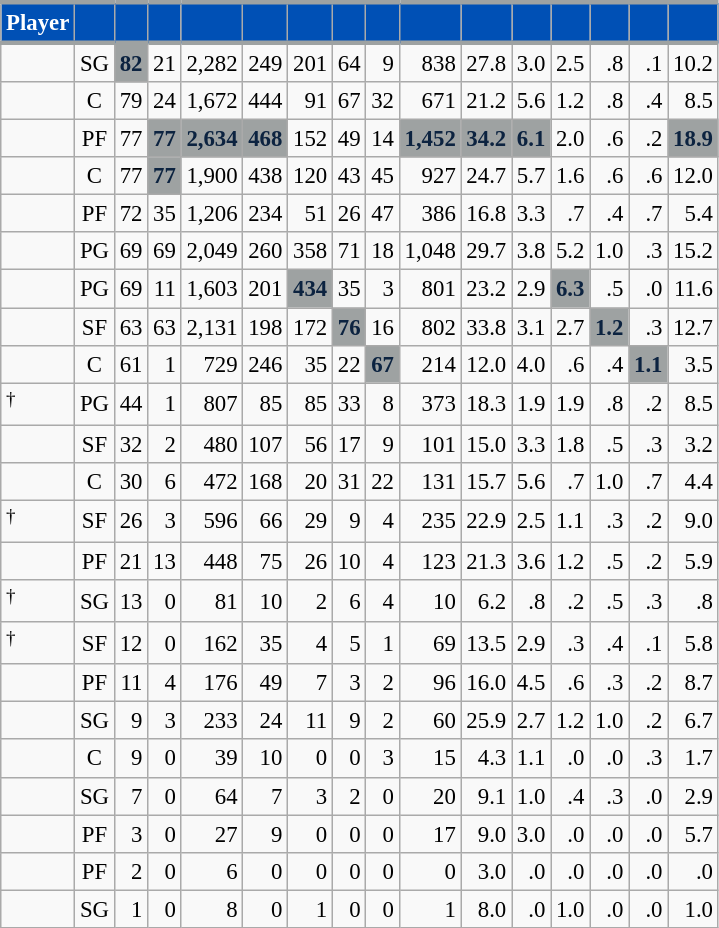<table class="wikitable sortable" style="font-size: 95%; text-align:right;">
<tr>
<th style="background:#0050B5; color:#FFFFFF; border-top:#9EA2A2 3px solid; border-bottom:#9EA2A2 3px solid;">Player</th>
<th style="background:#0050B5; color:#FFFFFF; border-top:#9EA2A2 3px solid; border-bottom:#9EA2A2 3px solid;"></th>
<th style="background:#0050B5; color:#FFFFFF; border-top:#9EA2A2 3px solid; border-bottom:#9EA2A2 3px solid;"></th>
<th style="background:#0050B5; color:#FFFFFF; border-top:#9EA2A2 3px solid; border-bottom:#9EA2A2 3px solid;"></th>
<th style="background:#0050B5; color:#FFFFFF; border-top:#9EA2A2 3px solid; border-bottom:#9EA2A2 3px solid;"></th>
<th style="background:#0050B5; color:#FFFFFF; border-top:#9EA2A2 3px solid; border-bottom:#9EA2A2 3px solid;"></th>
<th style="background:#0050B5; color:#FFFFFF; border-top:#9EA2A2 3px solid; border-bottom:#9EA2A2 3px solid;"></th>
<th style="background:#0050B5; color:#FFFFFF; border-top:#9EA2A2 3px solid; border-bottom:#9EA2A2 3px solid;"></th>
<th style="background:#0050B5; color:#FFFFFF; border-top:#9EA2A2 3px solid; border-bottom:#9EA2A2 3px solid;"></th>
<th style="background:#0050B5; color:#FFFFFF; border-top:#9EA2A2 3px solid; border-bottom:#9EA2A2 3px solid;"></th>
<th style="background:#0050B5; color:#FFFFFF; border-top:#9EA2A2 3px solid; border-bottom:#9EA2A2 3px solid;"></th>
<th style="background:#0050B5; color:#FFFFFF; border-top:#9EA2A2 3px solid; border-bottom:#9EA2A2 3px solid;"></th>
<th style="background:#0050B5; color:#FFFFFF; border-top:#9EA2A2 3px solid; border-bottom:#9EA2A2 3px solid;"></th>
<th style="background:#0050B5; color:#FFFFFF; border-top:#9EA2A2 3px solid; border-bottom:#9EA2A2 3px solid;"></th>
<th style="background:#0050B5; color:#FFFFFF; border-top:#9EA2A2 3px solid; border-bottom:#9EA2A2 3px solid;"></th>
<th style="background:#0050B5; color:#FFFFFF; border-top:#9EA2A2 3px solid; border-bottom:#9EA2A2 3px solid;"></th>
</tr>
<tr>
<td style="text-align:left;"></td>
<td style="text-align:center;">SG</td>
<td style="background:#9EA2A2; color:#0C2340;"><strong>82</strong></td>
<td>21</td>
<td>2,282</td>
<td>249</td>
<td>201</td>
<td>64</td>
<td>9</td>
<td>838</td>
<td>27.8</td>
<td>3.0</td>
<td>2.5</td>
<td>.8</td>
<td>.1</td>
<td>10.2</td>
</tr>
<tr>
<td style="text-align:left;"></td>
<td style="text-align:center;">C</td>
<td>79</td>
<td>24</td>
<td>1,672</td>
<td>444</td>
<td>91</td>
<td>67</td>
<td>32</td>
<td>671</td>
<td>21.2</td>
<td>5.6</td>
<td>1.2</td>
<td>.8</td>
<td>.4</td>
<td>8.5</td>
</tr>
<tr>
<td style="text-align:left;"></td>
<td style="text-align:center;">PF</td>
<td>77</td>
<td style="background:#9EA2A2; color:#0C2340;"><strong>77</strong></td>
<td style="background:#9EA2A2; color:#0C2340;"><strong>2,634</strong></td>
<td style="background:#9EA2A2; color:#0C2340;"><strong>468</strong></td>
<td>152</td>
<td>49</td>
<td>14</td>
<td style="background:#9EA2A2; color:#0C2340;"><strong>1,452</strong></td>
<td style="background:#9EA2A2; color:#0C2340;"><strong>34.2</strong></td>
<td style="background:#9EA2A2; color:#0C2340;"><strong>6.1</strong></td>
<td>2.0</td>
<td>.6</td>
<td>.2</td>
<td style="background:#9EA2A2; color:#0C2340;"><strong>18.9</strong></td>
</tr>
<tr>
<td style="text-align:left;"></td>
<td style="text-align:center;">C</td>
<td>77</td>
<td style="background:#9EA2A2; color:#0C2340;"><strong>77</strong></td>
<td>1,900</td>
<td>438</td>
<td>120</td>
<td>43</td>
<td>45</td>
<td>927</td>
<td>24.7</td>
<td>5.7</td>
<td>1.6</td>
<td>.6</td>
<td>.6</td>
<td>12.0</td>
</tr>
<tr>
<td style="text-align:left;"></td>
<td style="text-align:center;">PF</td>
<td>72</td>
<td>35</td>
<td>1,206</td>
<td>234</td>
<td>51</td>
<td>26</td>
<td>47</td>
<td>386</td>
<td>16.8</td>
<td>3.3</td>
<td>.7</td>
<td>.4</td>
<td>.7</td>
<td>5.4</td>
</tr>
<tr>
<td style="text-align:left;"></td>
<td style="text-align:center;">PG</td>
<td>69</td>
<td>69</td>
<td>2,049</td>
<td>260</td>
<td>358</td>
<td>71</td>
<td>18</td>
<td>1,048</td>
<td>29.7</td>
<td>3.8</td>
<td>5.2</td>
<td>1.0</td>
<td>.3</td>
<td>15.2</td>
</tr>
<tr>
<td style="text-align:left;"></td>
<td style="text-align:center;">PG</td>
<td>69</td>
<td>11</td>
<td>1,603</td>
<td>201</td>
<td style="background:#9EA2A2; color:#0C2340;"><strong>434</strong></td>
<td>35</td>
<td>3</td>
<td>801</td>
<td>23.2</td>
<td>2.9</td>
<td style="background:#9EA2A2; color:#0C2340;"><strong>6.3</strong></td>
<td>.5</td>
<td>.0</td>
<td>11.6</td>
</tr>
<tr>
<td style="text-align:left;"></td>
<td style="text-align:center;">SF</td>
<td>63</td>
<td>63</td>
<td>2,131</td>
<td>198</td>
<td>172</td>
<td style="background:#9EA2A2; color:#0C2340;"><strong>76</strong></td>
<td>16</td>
<td>802</td>
<td>33.8</td>
<td>3.1</td>
<td>2.7</td>
<td style="background:#9EA2A2; color:#0C2340;"><strong>1.2</strong></td>
<td>.3</td>
<td>12.7</td>
</tr>
<tr>
<td style="text-align:left;"></td>
<td style="text-align:center;">C</td>
<td>61</td>
<td>1</td>
<td>729</td>
<td>246</td>
<td>35</td>
<td>22</td>
<td style="background:#9EA2A2; color:#0C2340;"><strong>67</strong></td>
<td>214</td>
<td>12.0</td>
<td>4.0</td>
<td>.6</td>
<td>.4</td>
<td style="background:#9EA2A2; color:#0C2340;"><strong>1.1</strong></td>
<td>3.5</td>
</tr>
<tr>
<td style="text-align:left;"><sup>†</sup></td>
<td style="text-align:center;">PG</td>
<td>44</td>
<td>1</td>
<td>807</td>
<td>85</td>
<td>85</td>
<td>33</td>
<td>8</td>
<td>373</td>
<td>18.3</td>
<td>1.9</td>
<td>1.9</td>
<td>.8</td>
<td>.2</td>
<td>8.5</td>
</tr>
<tr>
<td style="text-align:left;"></td>
<td style="text-align:center;">SF</td>
<td>32</td>
<td>2</td>
<td>480</td>
<td>107</td>
<td>56</td>
<td>17</td>
<td>9</td>
<td>101</td>
<td>15.0</td>
<td>3.3</td>
<td>1.8</td>
<td>.5</td>
<td>.3</td>
<td>3.2</td>
</tr>
<tr>
<td style="text-align:left;"></td>
<td style="text-align:center;">C</td>
<td>30</td>
<td>6</td>
<td>472</td>
<td>168</td>
<td>20</td>
<td>31</td>
<td>22</td>
<td>131</td>
<td>15.7</td>
<td>5.6</td>
<td>.7</td>
<td>1.0</td>
<td>.7</td>
<td>4.4</td>
</tr>
<tr>
<td style="text-align:left;"><sup>†</sup></td>
<td style="text-align:center;">SF</td>
<td>26</td>
<td>3</td>
<td>596</td>
<td>66</td>
<td>29</td>
<td>9</td>
<td>4</td>
<td>235</td>
<td>22.9</td>
<td>2.5</td>
<td>1.1</td>
<td>.3</td>
<td>.2</td>
<td>9.0</td>
</tr>
<tr>
<td style="text-align:left;"></td>
<td style="text-align:center;">PF</td>
<td>21</td>
<td>13</td>
<td>448</td>
<td>75</td>
<td>26</td>
<td>10</td>
<td>4</td>
<td>123</td>
<td>21.3</td>
<td>3.6</td>
<td>1.2</td>
<td>.5</td>
<td>.2</td>
<td>5.9</td>
</tr>
<tr>
<td style="text-align:left;"><sup>†</sup></td>
<td style="text-align:center;">SG</td>
<td>13</td>
<td>0</td>
<td>81</td>
<td>10</td>
<td>2</td>
<td>6</td>
<td>4</td>
<td>10</td>
<td>6.2</td>
<td>.8</td>
<td>.2</td>
<td>.5</td>
<td>.3</td>
<td>.8</td>
</tr>
<tr>
<td style="text-align:left;"><sup>†</sup></td>
<td style="text-align:center;">SF</td>
<td>12</td>
<td>0</td>
<td>162</td>
<td>35</td>
<td>4</td>
<td>5</td>
<td>1</td>
<td>69</td>
<td>13.5</td>
<td>2.9</td>
<td>.3</td>
<td>.4</td>
<td>.1</td>
<td>5.8</td>
</tr>
<tr>
<td style="text-align:left;"></td>
<td style="text-align:center;">PF</td>
<td>11</td>
<td>4</td>
<td>176</td>
<td>49</td>
<td>7</td>
<td>3</td>
<td>2</td>
<td>96</td>
<td>16.0</td>
<td>4.5</td>
<td>.6</td>
<td>.3</td>
<td>.2</td>
<td>8.7</td>
</tr>
<tr>
<td style="text-align:left;"></td>
<td style="text-align:center;">SG</td>
<td>9</td>
<td>3</td>
<td>233</td>
<td>24</td>
<td>11</td>
<td>9</td>
<td>2</td>
<td>60</td>
<td>25.9</td>
<td>2.7</td>
<td>1.2</td>
<td>1.0</td>
<td>.2</td>
<td>6.7</td>
</tr>
<tr>
<td style="text-align:left;"></td>
<td style="text-align:center;">C</td>
<td>9</td>
<td>0</td>
<td>39</td>
<td>10</td>
<td>0</td>
<td>0</td>
<td>3</td>
<td>15</td>
<td>4.3</td>
<td>1.1</td>
<td>.0</td>
<td>.0</td>
<td>.3</td>
<td>1.7</td>
</tr>
<tr>
<td style="text-align:left;"></td>
<td style="text-align:center;">SG</td>
<td>7</td>
<td>0</td>
<td>64</td>
<td>7</td>
<td>3</td>
<td>2</td>
<td>0</td>
<td>20</td>
<td>9.1</td>
<td>1.0</td>
<td>.4</td>
<td>.3</td>
<td>.0</td>
<td>2.9</td>
</tr>
<tr>
<td style="text-align:left;"></td>
<td style="text-align:center;">PF</td>
<td>3</td>
<td>0</td>
<td>27</td>
<td>9</td>
<td>0</td>
<td>0</td>
<td>0</td>
<td>17</td>
<td>9.0</td>
<td>3.0</td>
<td>.0</td>
<td>.0</td>
<td>.0</td>
<td>5.7</td>
</tr>
<tr>
<td style="text-align:left;"></td>
<td style="text-align:center;">PF</td>
<td>2</td>
<td>0</td>
<td>6</td>
<td>0</td>
<td>0</td>
<td>0</td>
<td>0</td>
<td>0</td>
<td>3.0</td>
<td>.0</td>
<td>.0</td>
<td>.0</td>
<td>.0</td>
<td>.0</td>
</tr>
<tr>
<td style="text-align:left;"></td>
<td style="text-align:center;">SG</td>
<td>1</td>
<td>0</td>
<td>8</td>
<td>0</td>
<td>1</td>
<td>0</td>
<td>0</td>
<td>1</td>
<td>8.0</td>
<td>.0</td>
<td>1.0</td>
<td>.0</td>
<td>.0</td>
<td>1.0</td>
</tr>
</table>
